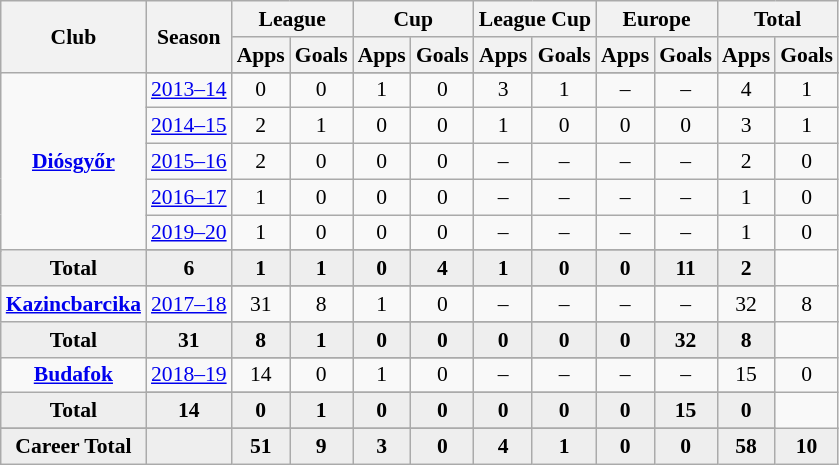<table class="wikitable" style="font-size:90%; text-align: center;">
<tr>
<th rowspan="2">Club</th>
<th rowspan="2">Season</th>
<th colspan="2">League</th>
<th colspan="2">Cup</th>
<th colspan="2">League Cup</th>
<th colspan="2">Europe</th>
<th colspan="2">Total</th>
</tr>
<tr>
<th>Apps</th>
<th>Goals</th>
<th>Apps</th>
<th>Goals</th>
<th>Apps</th>
<th>Goals</th>
<th>Apps</th>
<th>Goals</th>
<th>Apps</th>
<th>Goals</th>
</tr>
<tr ||-||-||-|->
<td rowspan="7" valign="center"><strong><a href='#'>Diósgyőr</a></strong></td>
</tr>
<tr>
<td><a href='#'>2013–14</a></td>
<td>0</td>
<td>0</td>
<td>1</td>
<td>0</td>
<td>3</td>
<td>1</td>
<td>–</td>
<td>–</td>
<td>4</td>
<td>1</td>
</tr>
<tr>
<td><a href='#'>2014–15</a></td>
<td>2</td>
<td>1</td>
<td>0</td>
<td>0</td>
<td>1</td>
<td>0</td>
<td>0</td>
<td>0</td>
<td>3</td>
<td>1</td>
</tr>
<tr>
<td><a href='#'>2015–16</a></td>
<td>2</td>
<td>0</td>
<td>0</td>
<td>0</td>
<td>–</td>
<td>–</td>
<td>–</td>
<td>–</td>
<td>2</td>
<td>0</td>
</tr>
<tr>
<td><a href='#'>2016–17</a></td>
<td>1</td>
<td>0</td>
<td>0</td>
<td>0</td>
<td>–</td>
<td>–</td>
<td>–</td>
<td>–</td>
<td>1</td>
<td>0</td>
</tr>
<tr>
<td><a href='#'>2019–20</a></td>
<td>1</td>
<td>0</td>
<td>0</td>
<td>0</td>
<td>–</td>
<td>–</td>
<td>–</td>
<td>–</td>
<td>1</td>
<td>0</td>
</tr>
<tr>
</tr>
<tr style="font-weight:bold; background-color:#eeeeee;">
<td>Total</td>
<td>6</td>
<td>1</td>
<td>1</td>
<td>0</td>
<td>4</td>
<td>1</td>
<td>0</td>
<td>0</td>
<td>11</td>
<td>2</td>
</tr>
<tr>
<td rowspan="3" valign="center"><strong><a href='#'>Kazincbarcika</a></strong></td>
</tr>
<tr>
<td><a href='#'>2017–18</a></td>
<td>31</td>
<td>8</td>
<td>1</td>
<td>0</td>
<td>–</td>
<td>–</td>
<td>–</td>
<td>–</td>
<td>32</td>
<td>8</td>
</tr>
<tr>
</tr>
<tr style="font-weight:bold; background-color:#eeeeee;">
<td>Total</td>
<td>31</td>
<td>8</td>
<td>1</td>
<td>0</td>
<td>0</td>
<td>0</td>
<td>0</td>
<td>0</td>
<td>32</td>
<td>8</td>
</tr>
<tr>
<td rowspan="3" valign="center"><strong><a href='#'>Budafok</a></strong></td>
</tr>
<tr>
<td><a href='#'>2018–19</a></td>
<td>14</td>
<td>0</td>
<td>1</td>
<td>0</td>
<td>–</td>
<td>–</td>
<td>–</td>
<td>–</td>
<td>15</td>
<td>0</td>
</tr>
<tr>
</tr>
<tr style="font-weight:bold; background-color:#eeeeee;">
<td>Total</td>
<td>14</td>
<td>0</td>
<td>1</td>
<td>0</td>
<td>0</td>
<td>0</td>
<td>0</td>
<td>0</td>
<td>15</td>
<td>0</td>
</tr>
<tr>
</tr>
<tr style="font-weight:bold; background-color:#eeeeee;">
<td rowspan="2" valign="top"><strong>Career Total</strong></td>
<td></td>
<td><strong>51</strong></td>
<td><strong>9</strong></td>
<td><strong>3</strong></td>
<td><strong>0</strong></td>
<td><strong>4</strong></td>
<td><strong>1</strong></td>
<td><strong>0</strong></td>
<td><strong>0</strong></td>
<td><strong>58</strong></td>
<td><strong>10</strong></td>
</tr>
</table>
